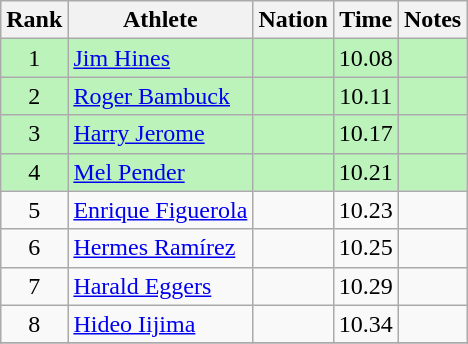<table class="wikitable sortable" style="text-align:center">
<tr>
<th>Rank</th>
<th>Athlete</th>
<th>Nation</th>
<th>Time</th>
<th>Notes</th>
</tr>
<tr bgcolor=bbf3bb>
<td>1</td>
<td align=left><a href='#'>Jim Hines</a></td>
<td align=left></td>
<td>10.08</td>
<td></td>
</tr>
<tr bgcolor=bbf3bb>
<td>2</td>
<td align=left><a href='#'>Roger Bambuck</a></td>
<td align=left></td>
<td>10.11</td>
<td></td>
</tr>
<tr bgcolor=bbf3bb>
<td>3</td>
<td align=left><a href='#'>Harry Jerome</a></td>
<td align=left></td>
<td>10.17</td>
<td></td>
</tr>
<tr bgcolor=bbf3bb>
<td>4</td>
<td align=left><a href='#'>Mel Pender</a></td>
<td align=left></td>
<td>10.21</td>
<td></td>
</tr>
<tr>
<td>5</td>
<td align=left><a href='#'>Enrique Figuerola</a></td>
<td align=left></td>
<td>10.23</td>
<td></td>
</tr>
<tr>
<td>6</td>
<td align=left><a href='#'>Hermes Ramírez</a></td>
<td align=left></td>
<td>10.25</td>
<td></td>
</tr>
<tr>
<td>7</td>
<td align=left><a href='#'>Harald Eggers</a></td>
<td align=left></td>
<td>10.29</td>
<td></td>
</tr>
<tr>
<td>8</td>
<td align=left><a href='#'>Hideo Iijima</a></td>
<td align=left></td>
<td>10.34</td>
<td></td>
</tr>
<tr>
</tr>
</table>
